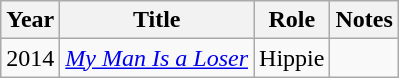<table class="wikitable sortable">
<tr>
<th>Year</th>
<th>Title</th>
<th>Role</th>
<th class="unsortable">Notes</th>
</tr>
<tr>
<td>2014</td>
<td><em><a href='#'>My Man Is a Loser</a></em></td>
<td>Hippie</td>
<td></td>
</tr>
</table>
